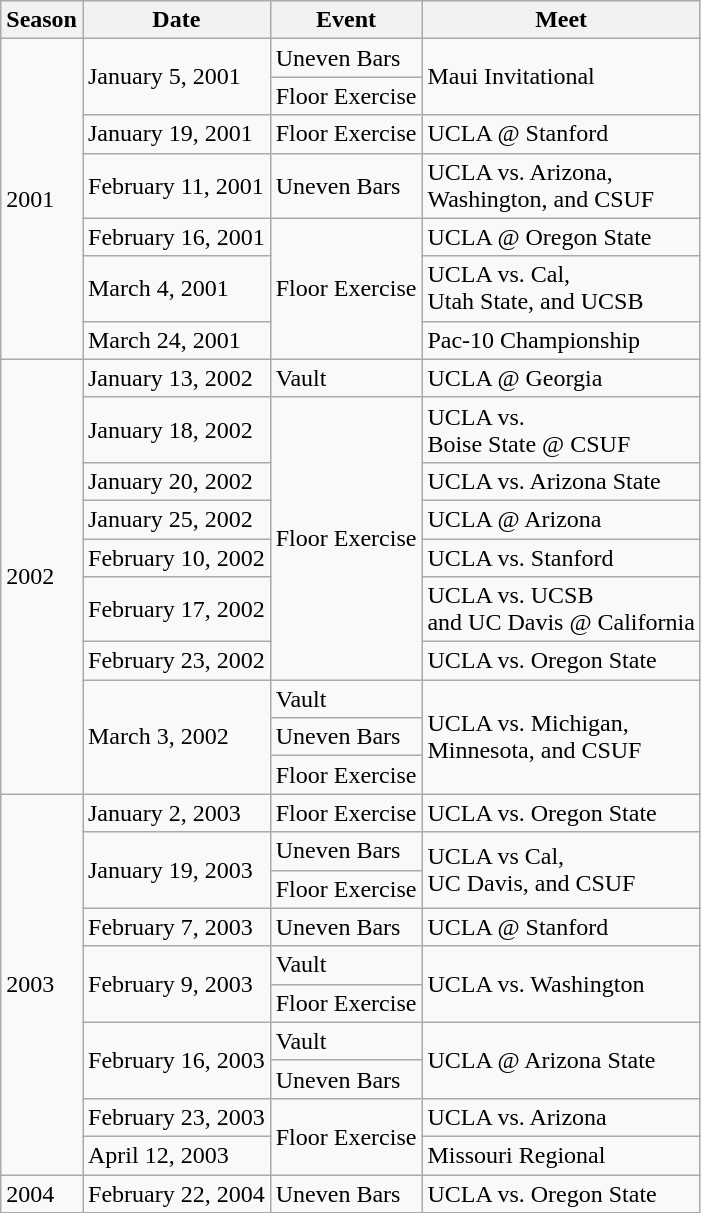<table class="wikitable">
<tr>
<th>Season</th>
<th>Date</th>
<th>Event</th>
<th>Meet</th>
</tr>
<tr>
<td rowspan="7">2001</td>
<td rowspan="2">January 5, 2001</td>
<td>Uneven Bars</td>
<td rowspan="2">Maui Invitational</td>
</tr>
<tr>
<td>Floor Exercise</td>
</tr>
<tr>
<td>January 19, 2001</td>
<td>Floor Exercise</td>
<td>UCLA @ Stanford</td>
</tr>
<tr>
<td>February 11, 2001</td>
<td>Uneven Bars</td>
<td>UCLA vs. Arizona,<br>Washington, and CSUF</td>
</tr>
<tr>
<td>February 16, 2001</td>
<td rowspan="3">Floor Exercise</td>
<td>UCLA @ Oregon State</td>
</tr>
<tr>
<td>March 4, 2001</td>
<td>UCLA vs. Cal,<br>Utah State, and UCSB</td>
</tr>
<tr>
<td>March 24, 2001</td>
<td>Pac-10 Championship</td>
</tr>
<tr>
<td rowspan="10">2002</td>
<td>January 13, 2002</td>
<td>Vault</td>
<td>UCLA @ Georgia</td>
</tr>
<tr>
<td>January 18, 2002</td>
<td rowspan="6">Floor Exercise</td>
<td>UCLA vs.<br>Boise State @ CSUF</td>
</tr>
<tr>
<td>January 20, 2002</td>
<td>UCLA vs. Arizona State</td>
</tr>
<tr>
<td>January 25, 2002</td>
<td>UCLA @ Arizona</td>
</tr>
<tr>
<td>February 10, 2002</td>
<td>UCLA vs. Stanford</td>
</tr>
<tr>
<td>February 17, 2002</td>
<td>UCLA vs. UCSB<br>and UC Davis @ California</td>
</tr>
<tr>
<td>February 23, 2002</td>
<td>UCLA vs. Oregon State</td>
</tr>
<tr>
<td rowspan="3">March 3, 2002</td>
<td>Vault</td>
<td rowspan="3">UCLA vs. Michigan,<br>Minnesota, and CSUF</td>
</tr>
<tr>
<td>Uneven Bars</td>
</tr>
<tr>
<td>Floor Exercise</td>
</tr>
<tr>
<td rowspan="10">2003</td>
<td>January 2, 2003</td>
<td>Floor Exercise</td>
<td>UCLA vs. Oregon State</td>
</tr>
<tr>
<td rowspan="2">January 19, 2003</td>
<td>Uneven Bars</td>
<td rowspan="2">UCLA vs Cal,<br>UC Davis, and CSUF</td>
</tr>
<tr>
<td>Floor Exercise</td>
</tr>
<tr>
<td>February 7, 2003</td>
<td>Uneven Bars</td>
<td>UCLA @ Stanford</td>
</tr>
<tr>
<td rowspan="2">February 9, 2003</td>
<td>Vault</td>
<td rowspan="2">UCLA vs. Washington</td>
</tr>
<tr>
<td>Floor Exercise</td>
</tr>
<tr>
<td rowspan="2">February 16, 2003</td>
<td>Vault</td>
<td rowspan="2">UCLA @ Arizona State</td>
</tr>
<tr>
<td>Uneven Bars</td>
</tr>
<tr>
<td>February 23, 2003</td>
<td rowspan="2">Floor Exercise</td>
<td>UCLA vs. Arizona</td>
</tr>
<tr>
<td>April 12, 2003</td>
<td>Missouri Regional</td>
</tr>
<tr>
<td>2004</td>
<td>February 22, 2004</td>
<td>Uneven Bars</td>
<td>UCLA vs. Oregon State</td>
</tr>
</table>
